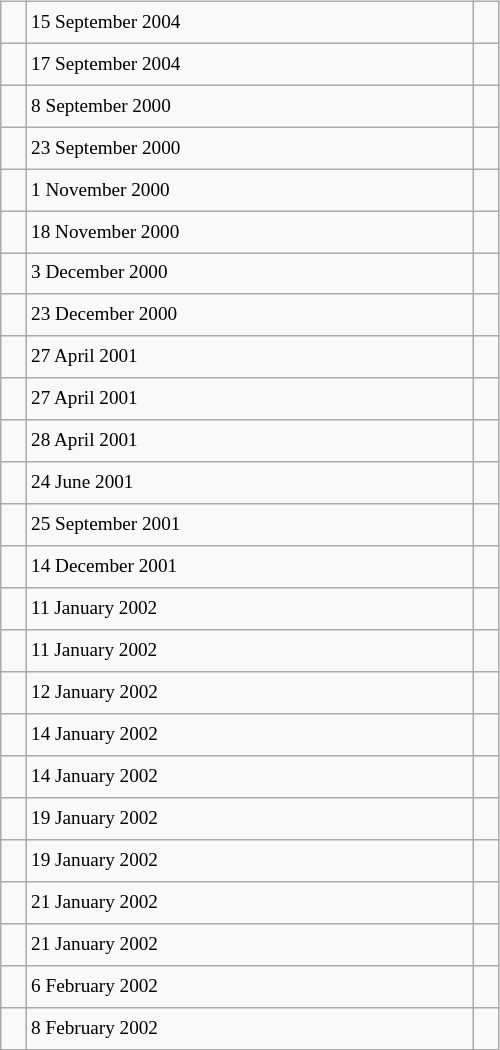<table class="wikitable" style="font-size: 80%; float: left; width: 26em; margin-right: 1em; height: 700px">
<tr>
<td></td>
<td>15 September 2004</td>
<td></td>
</tr>
<tr>
<td></td>
<td>17 September 2004</td>
<td></td>
</tr>
<tr>
<td></td>
<td>8 September 2000</td>
<td></td>
</tr>
<tr>
<td></td>
<td>23 September 2000</td>
<td></td>
</tr>
<tr>
<td></td>
<td>1 November 2000</td>
<td></td>
</tr>
<tr>
<td></td>
<td>18 November 2000</td>
<td></td>
</tr>
<tr>
<td></td>
<td>3 December 2000</td>
<td></td>
</tr>
<tr>
<td></td>
<td>23 December 2000</td>
<td></td>
</tr>
<tr>
<td></td>
<td>27 April 2001</td>
<td></td>
</tr>
<tr>
<td></td>
<td>27 April 2001</td>
<td></td>
</tr>
<tr>
<td></td>
<td>28 April 2001</td>
<td></td>
</tr>
<tr>
<td></td>
<td>24 June 2001</td>
<td></td>
</tr>
<tr>
<td></td>
<td>25 September 2001</td>
<td></td>
</tr>
<tr>
<td></td>
<td>14 December 2001</td>
<td></td>
</tr>
<tr>
<td></td>
<td>11 January 2002</td>
<td></td>
</tr>
<tr>
<td></td>
<td>11 January 2002</td>
<td></td>
</tr>
<tr>
<td></td>
<td>12 January 2002</td>
<td></td>
</tr>
<tr>
<td></td>
<td>14 January 2002</td>
<td></td>
</tr>
<tr>
<td></td>
<td>14 January 2002</td>
<td></td>
</tr>
<tr>
<td></td>
<td>19 January 2002</td>
<td></td>
</tr>
<tr>
<td></td>
<td>19 January 2002</td>
<td></td>
</tr>
<tr>
<td></td>
<td>21 January 2002</td>
<td></td>
</tr>
<tr>
<td></td>
<td>21 January 2002</td>
<td></td>
</tr>
<tr>
<td></td>
<td>6 February 2002</td>
<td></td>
</tr>
<tr>
<td></td>
<td>8 February 2002</td>
<td></td>
</tr>
</table>
